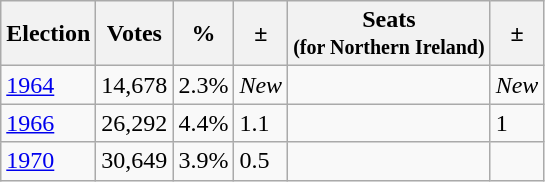<table class="wikitable">
<tr>
<th>Election</th>
<th>Votes</th>
<th>%</th>
<th>±</th>
<th>Seats<br><small>(for Northern Ireland)</small></th>
<th>±</th>
</tr>
<tr>
<td><a href='#'>1964</a></td>
<td>14,678</td>
<td>2.3%</td>
<td><em>New</em></td>
<td></td>
<td><em>New</em></td>
</tr>
<tr>
<td><a href='#'>1966</a></td>
<td>26,292</td>
<td>4.4%</td>
<td> 1.1</td>
<td></td>
<td> 1</td>
</tr>
<tr>
<td><a href='#'>1970</a></td>
<td>30,649</td>
<td>3.9%</td>
<td> 0.5</td>
<td></td>
<td></td>
</tr>
</table>
